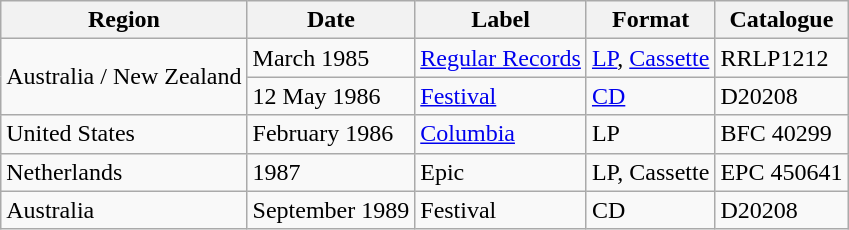<table class="wikitable">
<tr>
<th>Region</th>
<th>Date</th>
<th>Label</th>
<th>Format</th>
<th>Catalogue</th>
</tr>
<tr>
<td rowspan="2">Australia / New Zealand</td>
<td>March 1985</td>
<td><a href='#'>Regular Records</a></td>
<td><a href='#'>LP</a>, <a href='#'>Cassette</a></td>
<td>RRLP1212</td>
</tr>
<tr>
<td>12 May 1986</td>
<td><a href='#'>Festival</a></td>
<td><a href='#'>CD</a></td>
<td>D20208</td>
</tr>
<tr>
<td>United States</td>
<td>February 1986</td>
<td><a href='#'>Columbia</a></td>
<td>LP</td>
<td>BFC 40299</td>
</tr>
<tr>
<td>Netherlands</td>
<td>1987</td>
<td>Epic</td>
<td>LP, Cassette</td>
<td>EPC 450641</td>
</tr>
<tr>
<td>Australia</td>
<td>September 1989</td>
<td>Festival</td>
<td>CD</td>
<td>D20208</td>
</tr>
</table>
